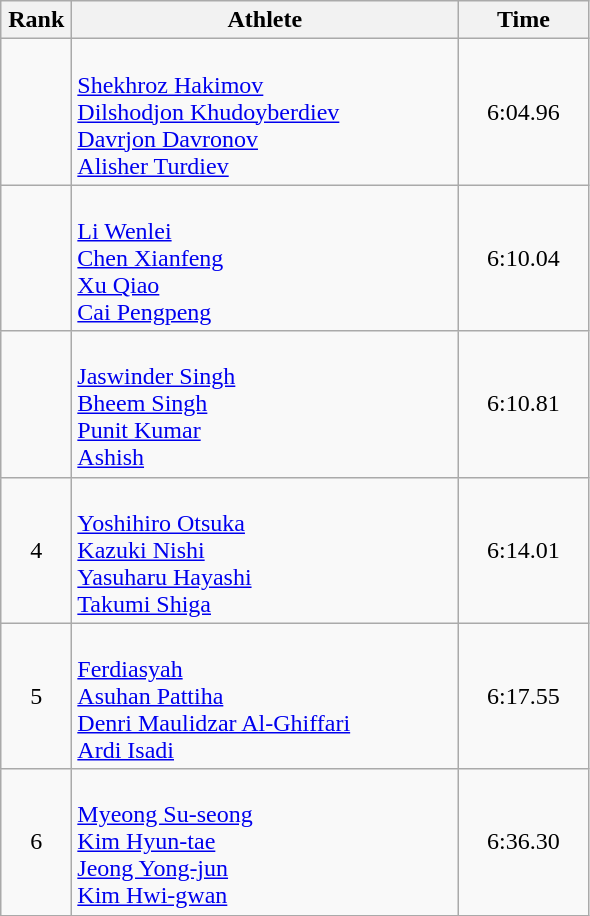<table class=wikitable style="text-align:center">
<tr>
<th width=40>Rank</th>
<th width=250>Athlete</th>
<th width=80>Time</th>
</tr>
<tr>
<td></td>
<td align="left"><br><a href='#'>Shekhroz Hakimov</a><br><a href='#'>Dilshodjon Khudoyberdiev</a><br><a href='#'>Davrjon Davronov</a><br><a href='#'>Alisher Turdiev</a></td>
<td>6:04.96</td>
</tr>
<tr>
<td></td>
<td align="left"><br><a href='#'>Li Wenlei</a><br><a href='#'>Chen Xianfeng</a><br><a href='#'>Xu Qiao</a><br><a href='#'>Cai Pengpeng</a></td>
<td>6:10.04</td>
</tr>
<tr>
<td></td>
<td align="left"><br><a href='#'>Jaswinder Singh</a><br><a href='#'>Bheem Singh</a><br><a href='#'>Punit Kumar</a><br><a href='#'>Ashish</a></td>
<td>6:10.81</td>
</tr>
<tr>
<td>4</td>
<td align="left"><br><a href='#'>Yoshihiro Otsuka</a><br><a href='#'>Kazuki Nishi</a><br><a href='#'>Yasuharu Hayashi</a><br><a href='#'>Takumi Shiga</a></td>
<td>6:14.01</td>
</tr>
<tr>
<td>5</td>
<td align="left"><br><a href='#'>Ferdiasyah</a><br><a href='#'>Asuhan Pattiha</a><br><a href='#'>Denri Maulidzar Al-Ghiffari</a><br><a href='#'>Ardi Isadi</a></td>
<td>6:17.55</td>
</tr>
<tr>
<td>6</td>
<td align="left"><br><a href='#'>Myeong Su-seong</a><br><a href='#'>Kim Hyun-tae</a><br><a href='#'>Jeong Yong-jun</a><br><a href='#'>Kim Hwi-gwan</a></td>
<td>6:36.30</td>
</tr>
</table>
